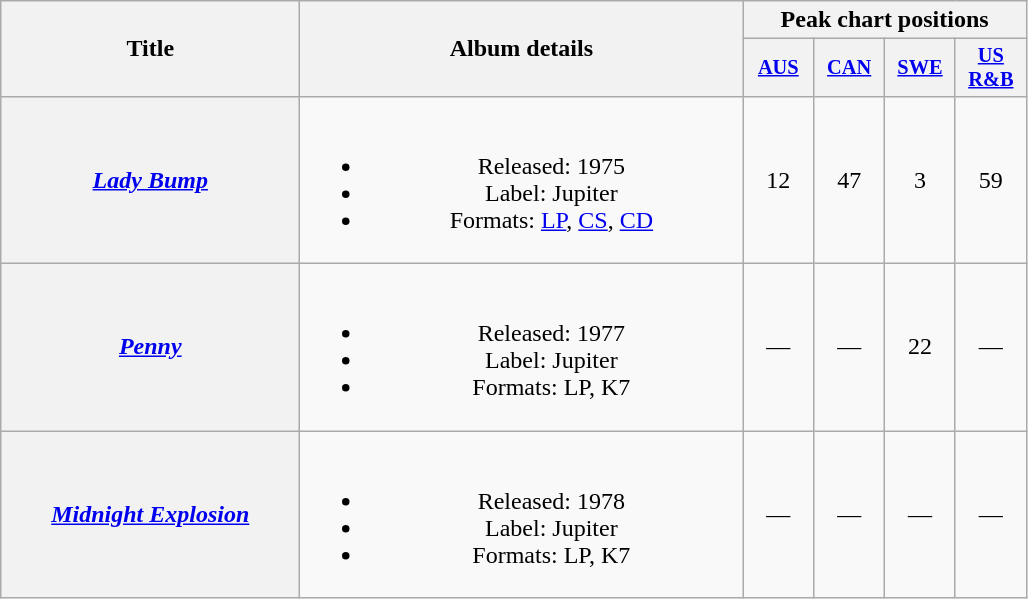<table class="wikitable plainrowheaders" style="text-align:center;">
<tr>
<th scope="col" rowspan="2" style="width:12em;">Title</th>
<th scope="col" rowspan="2" style="width:18em;">Album details</th>
<th scope="col" colspan="4">Peak chart positions</th>
</tr>
<tr>
<th style="width:3em;font-size:85%"><a href='#'>AUS</a><br></th>
<th style="width:3em;font-size:85%"><a href='#'>CAN</a><br></th>
<th style="width:3em;font-size:85%"><a href='#'>SWE</a><br></th>
<th style="width:3em;font-size:85%"><a href='#'>US R&B</a><br></th>
</tr>
<tr>
<th scope="row"><em><a href='#'>Lady Bump</a></em></th>
<td><br><ul><li>Released: 1975</li><li>Label: Jupiter</li><li>Formats: <a href='#'>LP</a>, <a href='#'>CS</a>, <a href='#'>CD</a></li></ul></td>
<td>12</td>
<td>47</td>
<td>3</td>
<td>59</td>
</tr>
<tr>
<th scope="row"><em><a href='#'>Penny</a></em></th>
<td><br><ul><li>Released: 1977</li><li>Label: Jupiter</li><li>Formats: LP, K7</li></ul></td>
<td>—</td>
<td>—</td>
<td>22</td>
<td>—</td>
</tr>
<tr>
<th scope="row"><em><a href='#'>Midnight Explosion</a></em></th>
<td><br><ul><li>Released: 1978</li><li>Label: Jupiter</li><li>Formats: LP, K7</li></ul></td>
<td>—</td>
<td>—</td>
<td>—</td>
<td>—</td>
</tr>
</table>
